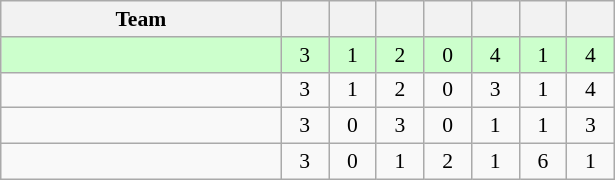<table class="wikitable" style="text-align: center; font-size: 90%;">
<tr>
<th width=180>Team</th>
<th width=25></th>
<th width=25></th>
<th width=25></th>
<th width=25></th>
<th width=25></th>
<th width=25></th>
<th width=25></th>
</tr>
<tr bgcolor=#ccffcc>
<td align="left"></td>
<td>3</td>
<td>1</td>
<td>2</td>
<td>0</td>
<td>4</td>
<td>1</td>
<td>4</td>
</tr>
<tr>
<td align="left"></td>
<td>3</td>
<td>1</td>
<td>2</td>
<td>0</td>
<td>3</td>
<td>1</td>
<td>4</td>
</tr>
<tr>
<td align="left"></td>
<td>3</td>
<td>0</td>
<td>3</td>
<td>0</td>
<td>1</td>
<td>1</td>
<td>3</td>
</tr>
<tr>
<td align="left"></td>
<td>3</td>
<td>0</td>
<td>1</td>
<td>2</td>
<td>1</td>
<td>6</td>
<td>1</td>
</tr>
</table>
